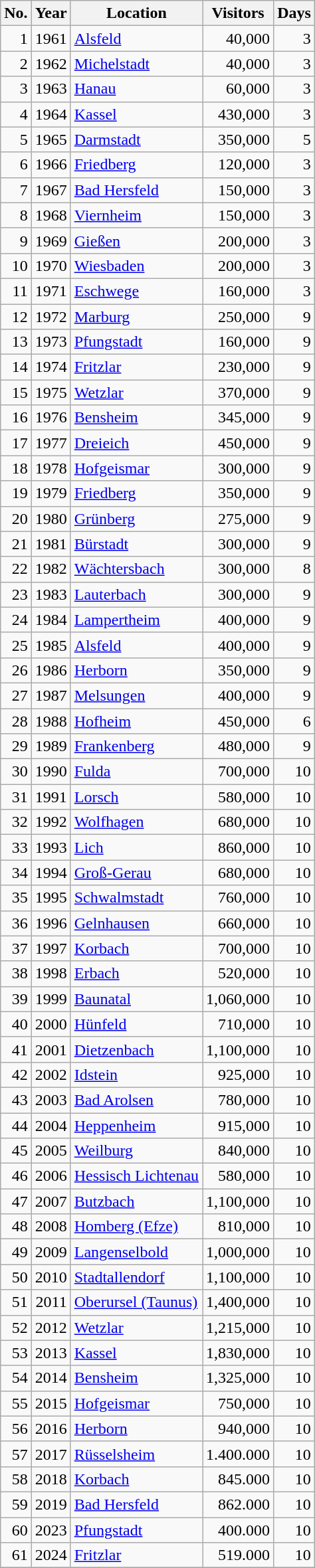<table class="wikitable sortable">
<tr>
<th>No.</th>
<th>Year</th>
<th>Location</th>
<th>Visitors</th>
<th>Days</th>
</tr>
<tr>
<td style="text-align:right">1</td>
<td style="text-align:right">1961</td>
<td><a href='#'>Alsfeld</a></td>
<td style="text-align:right">40,000</td>
<td style="text-align:right">3</td>
</tr>
<tr>
<td style="text-align:right">2</td>
<td style="text-align:right">1962</td>
<td><a href='#'>Michelstadt</a></td>
<td style="text-align:right">40,000</td>
<td style="text-align:right">3</td>
</tr>
<tr>
<td style="text-align:right">3</td>
<td style="text-align:right">1963</td>
<td><a href='#'>Hanau</a></td>
<td style="text-align:right">60,000</td>
<td style="text-align:right">3</td>
</tr>
<tr>
<td style="text-align:right">4</td>
<td style="text-align:right">1964</td>
<td><a href='#'>Kassel</a></td>
<td style="text-align:right">430,000</td>
<td style="text-align:right">3</td>
</tr>
<tr>
<td style="text-align:right">5</td>
<td style="text-align:right">1965</td>
<td><a href='#'>Darmstadt</a></td>
<td style="text-align:right">350,000</td>
<td style="text-align:right">5</td>
</tr>
<tr>
<td style="text-align:right">6</td>
<td style="text-align:right">1966</td>
<td><a href='#'>Friedberg</a></td>
<td style="text-align:right">120,000</td>
<td style="text-align:right">3</td>
</tr>
<tr>
<td style="text-align:right">7</td>
<td style="text-align:right">1967</td>
<td><a href='#'>Bad Hersfeld</a></td>
<td style="text-align:right">150,000</td>
<td style="text-align:right">3</td>
</tr>
<tr>
<td style="text-align:right">8</td>
<td style="text-align:right">1968</td>
<td><a href='#'>Viernheim</a></td>
<td style="text-align:right">150,000</td>
<td style="text-align:right">3</td>
</tr>
<tr>
<td style="text-align:right">9</td>
<td style="text-align:right">1969</td>
<td><a href='#'>Gießen</a></td>
<td style="text-align:right">200,000</td>
<td style="text-align:right">3</td>
</tr>
<tr>
<td style="text-align:right">10</td>
<td style="text-align:right">1970</td>
<td><a href='#'>Wiesbaden</a></td>
<td style="text-align:right">200,000</td>
<td style="text-align:right">3</td>
</tr>
<tr>
<td style="text-align:right">11</td>
<td style="text-align:right">1971</td>
<td><a href='#'>Eschwege</a></td>
<td style="text-align:right">160,000</td>
<td style="text-align:right">3</td>
</tr>
<tr>
<td style="text-align:right">12</td>
<td style="text-align:right">1972</td>
<td><a href='#'>Marburg</a></td>
<td style="text-align:right">250,000</td>
<td style="text-align:right">9</td>
</tr>
<tr>
<td style="text-align:right">13</td>
<td style="text-align:right">1973</td>
<td><a href='#'>Pfungstadt</a></td>
<td style="text-align:right">160,000</td>
<td style="text-align:right">9</td>
</tr>
<tr>
<td style="text-align:right">14</td>
<td style="text-align:right">1974</td>
<td><a href='#'>Fritzlar</a></td>
<td style="text-align:right">230,000</td>
<td style="text-align:right">9</td>
</tr>
<tr>
<td style="text-align:right">15</td>
<td style="text-align:right">1975</td>
<td><a href='#'>Wetzlar</a></td>
<td style="text-align:right">370,000</td>
<td style="text-align:right">9</td>
</tr>
<tr>
<td style="text-align:right">16</td>
<td style="text-align:right">1976</td>
<td><a href='#'>Bensheim</a></td>
<td style="text-align:right">345,000</td>
<td style="text-align:right">9</td>
</tr>
<tr>
<td style="text-align:right">17</td>
<td style="text-align:right">1977</td>
<td><a href='#'>Dreieich</a></td>
<td style="text-align:right">450,000</td>
<td style="text-align:right">9</td>
</tr>
<tr>
<td style="text-align:right">18</td>
<td style="text-align:right">1978</td>
<td><a href='#'>Hofgeismar</a></td>
<td style="text-align:right">300,000</td>
<td style="text-align:right">9</td>
</tr>
<tr>
<td style="text-align:right">19</td>
<td style="text-align:right">1979</td>
<td><a href='#'>Friedberg</a></td>
<td style="text-align:right">350,000</td>
<td style="text-align:right">9</td>
</tr>
<tr>
<td style="text-align:right">20</td>
<td style="text-align:right">1980</td>
<td><a href='#'>Grünberg</a></td>
<td style="text-align:right">275,000</td>
<td style="text-align:right">9</td>
</tr>
<tr>
<td style="text-align:right">21</td>
<td style="text-align:right">1981</td>
<td><a href='#'>Bürstadt</a></td>
<td style="text-align:right">300,000</td>
<td style="text-align:right">9</td>
</tr>
<tr>
<td style="text-align:right">22</td>
<td style="text-align:right">1982</td>
<td><a href='#'>Wächtersbach</a></td>
<td style="text-align:right">300,000</td>
<td style="text-align:right">8</td>
</tr>
<tr>
<td style="text-align:right">23</td>
<td style="text-align:right">1983</td>
<td><a href='#'>Lauterbach</a></td>
<td style="text-align:right">300,000</td>
<td style="text-align:right">9</td>
</tr>
<tr>
<td style="text-align:right">24</td>
<td style="text-align:right">1984</td>
<td><a href='#'>Lampertheim</a></td>
<td style="text-align:right">400,000</td>
<td style="text-align:right">9</td>
</tr>
<tr>
<td style="text-align:right">25</td>
<td style="text-align:right">1985</td>
<td><a href='#'>Alsfeld</a></td>
<td style="text-align:right">400,000</td>
<td style="text-align:right">9</td>
</tr>
<tr>
<td style="text-align:right">26</td>
<td style="text-align:right">1986</td>
<td><a href='#'>Herborn</a></td>
<td style="text-align:right">350,000</td>
<td style="text-align:right">9</td>
</tr>
<tr>
<td style="text-align:right">27</td>
<td style="text-align:right">1987</td>
<td><a href='#'>Melsungen</a></td>
<td style="text-align:right">400,000</td>
<td style="text-align:right">9</td>
</tr>
<tr>
<td style="text-align:right">28</td>
<td style="text-align:right">1988</td>
<td><a href='#'>Hofheim</a></td>
<td style="text-align:right">450,000</td>
<td style="text-align:right">6</td>
</tr>
<tr>
<td style="text-align:right">29</td>
<td style="text-align:right">1989</td>
<td><a href='#'>Frankenberg</a></td>
<td style="text-align:right">480,000</td>
<td style="text-align:right">9</td>
</tr>
<tr>
<td style="text-align:right">30</td>
<td style="text-align:right">1990</td>
<td><a href='#'>Fulda</a></td>
<td style="text-align:right">700,000</td>
<td style="text-align:right">10</td>
</tr>
<tr>
<td style="text-align:right">31</td>
<td style="text-align:right">1991</td>
<td><a href='#'>Lorsch</a></td>
<td style="text-align:right">580,000</td>
<td style="text-align:right">10</td>
</tr>
<tr>
<td style="text-align:right">32</td>
<td style="text-align:right">1992</td>
<td><a href='#'>Wolfhagen</a></td>
<td style="text-align:right">680,000</td>
<td style="text-align:right">10</td>
</tr>
<tr>
<td style="text-align:right">33</td>
<td style="text-align:right">1993</td>
<td><a href='#'>Lich</a></td>
<td style="text-align:right">860,000</td>
<td style="text-align:right">10</td>
</tr>
<tr>
<td style="text-align:right">34</td>
<td style="text-align:right">1994</td>
<td><a href='#'>Groß-Gerau</a></td>
<td style="text-align:right">680,000</td>
<td style="text-align:right">10</td>
</tr>
<tr>
<td style="text-align:right">35</td>
<td style="text-align:right">1995</td>
<td><a href='#'>Schwalmstadt</a></td>
<td style="text-align:right">760,000</td>
<td style="text-align:right">10</td>
</tr>
<tr>
<td style="text-align:right">36</td>
<td style="text-align:right">1996</td>
<td><a href='#'>Gelnhausen</a></td>
<td style="text-align:right">660,000</td>
<td style="text-align:right">10</td>
</tr>
<tr>
<td style="text-align:right">37</td>
<td style="text-align:right">1997</td>
<td><a href='#'>Korbach</a></td>
<td style="text-align:right">700,000</td>
<td style="text-align:right">10</td>
</tr>
<tr>
<td style="text-align:right">38</td>
<td style="text-align:right">1998</td>
<td><a href='#'>Erbach</a></td>
<td style="text-align:right">520,000</td>
<td style="text-align:right">10</td>
</tr>
<tr>
<td style="text-align:right">39</td>
<td style="text-align:right">1999</td>
<td><a href='#'>Baunatal</a></td>
<td style="text-align:right">1,060,000</td>
<td style="text-align:right">10</td>
</tr>
<tr>
<td style="text-align:right">40</td>
<td style="text-align:right">2000</td>
<td><a href='#'>Hünfeld</a></td>
<td style="text-align:right">710,000</td>
<td style="text-align:right">10</td>
</tr>
<tr>
<td style="text-align:right">41</td>
<td style="text-align:right">2001</td>
<td><a href='#'>Dietzenbach</a></td>
<td style="text-align:right">1,100,000</td>
<td style="text-align:right">10</td>
</tr>
<tr>
<td style="text-align:right">42</td>
<td style="text-align:right">2002</td>
<td><a href='#'>Idstein</a></td>
<td style="text-align:right">925,000</td>
<td style="text-align:right">10</td>
</tr>
<tr>
<td style="text-align:right">43</td>
<td style="text-align:right">2003</td>
<td><a href='#'>Bad Arolsen</a></td>
<td style="text-align:right">780,000</td>
<td style="text-align:right">10</td>
</tr>
<tr>
<td style="text-align:right">44</td>
<td style="text-align:right">2004</td>
<td><a href='#'>Heppenheim</a></td>
<td style="text-align:right">915,000</td>
<td style="text-align:right">10</td>
</tr>
<tr>
<td style="text-align:right">45</td>
<td style="text-align:right">2005</td>
<td><a href='#'>Weilburg</a></td>
<td style="text-align:right">840,000</td>
<td style="text-align:right">10</td>
</tr>
<tr>
<td style="text-align:right">46</td>
<td style="text-align:right">2006</td>
<td><a href='#'>Hessisch Lichtenau</a></td>
<td style="text-align:right">580,000</td>
<td style="text-align:right">10</td>
</tr>
<tr>
<td style="text-align:right">47</td>
<td style="text-align:right">2007</td>
<td><a href='#'>Butzbach</a></td>
<td style="text-align:right">1,100,000</td>
<td style="text-align:right">10</td>
</tr>
<tr>
<td style="text-align:right">48</td>
<td style="text-align:right">2008</td>
<td><a href='#'>Homberg (Efze)</a></td>
<td style="text-align:right">810,000</td>
<td style="text-align:right">10</td>
</tr>
<tr>
<td style="text-align:right">49</td>
<td style="text-align:right">2009</td>
<td><a href='#'>Langenselbold</a></td>
<td style="text-align:right">1,000,000</td>
<td style="text-align:right">10</td>
</tr>
<tr>
<td style="text-align:right">50</td>
<td style="text-align:right">2010</td>
<td><a href='#'>Stadtallendorf</a></td>
<td style="text-align:right">1,100,000</td>
<td style="text-align:right">10</td>
</tr>
<tr>
<td style="text-align:right">51</td>
<td style="text-align:right">2011</td>
<td><a href='#'>Oberursel (Taunus)</a></td>
<td style="text-align:right">1,400,000</td>
<td style="text-align:right">10</td>
</tr>
<tr>
<td style="text-align:right">52</td>
<td style="text-align:right">2012</td>
<td><a href='#'>Wetzlar</a></td>
<td style="text-align:right">1,215,000</td>
<td style="text-align:right">10</td>
</tr>
<tr>
<td style="text-align:right">53</td>
<td style="text-align:right">2013</td>
<td><a href='#'>Kassel</a></td>
<td style="text-align:right">1,830,000</td>
<td style="text-align:right">10</td>
</tr>
<tr>
<td style="text-align:right">54</td>
<td style="text-align:right">2014</td>
<td><a href='#'>Bensheim</a></td>
<td style="text-align:right">1,325,000</td>
<td style="text-align:right">10</td>
</tr>
<tr>
<td style="text-align:right">55</td>
<td style="text-align:right">2015</td>
<td><a href='#'>Hofgeismar</a></td>
<td style="text-align:right">750,000</td>
<td style="text-align:right">10</td>
</tr>
<tr>
<td style="text-align:right">56</td>
<td style="text-align:right">2016</td>
<td><a href='#'>Herborn</a></td>
<td style="text-align:right">940,000</td>
<td style="text-align:right">10</td>
</tr>
<tr>
<td style="text-align:right">57</td>
<td style="text-align:right">2017</td>
<td><a href='#'>Rüsselsheim</a></td>
<td style="text-align:right">1.400.000</td>
<td style="text-align:right">10</td>
</tr>
<tr>
<td style="text-align:right">58</td>
<td style="text-align:right">2018</td>
<td><a href='#'>Korbach</a></td>
<td style="text-align:right">845.000</td>
<td style="text-align:right">10</td>
</tr>
<tr>
<td style="text-align:right">59</td>
<td style="text-align:right">2019</td>
<td><a href='#'>Bad Hersfeld</a></td>
<td style="text-align:right">862.000</td>
<td style="text-align:right">10</td>
</tr>
<tr>
<td style="text-align:right">60</td>
<td style="text-align:right">2023</td>
<td><a href='#'>Pfungstadt</a></td>
<td style="text-align:right">400.000</td>
<td style="text-align:right">10</td>
</tr>
<tr>
<td style="text-align:right">61</td>
<td style="text-align:right">2024</td>
<td><a href='#'>Fritzlar</a></td>
<td style="text-align:right">519.000</td>
<td style="text-align:right">10</td>
</tr>
<tr>
</tr>
</table>
